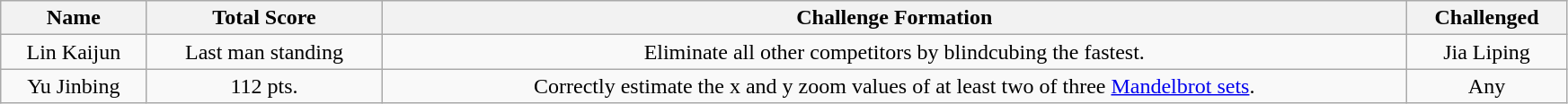<table class="wikitable" style="width:92%; text-align:center">
<tr>
<th>Name</th>
<th>Total Score</th>
<th>Challenge Formation</th>
<th>Challenged</th>
</tr>
<tr>
<td>Lin Kaijun</td>
<td>Last man standing</td>
<td>Eliminate all other competitors by blindcubing the fastest.</td>
<td>Jia Liping</td>
</tr>
<tr>
<td>Yu Jinbing</td>
<td>112 pts.</td>
<td>Correctly estimate the x and y zoom values of at least two of three <a href='#'>Mandelbrot sets</a>.</td>
<td>Any</td>
</tr>
</table>
